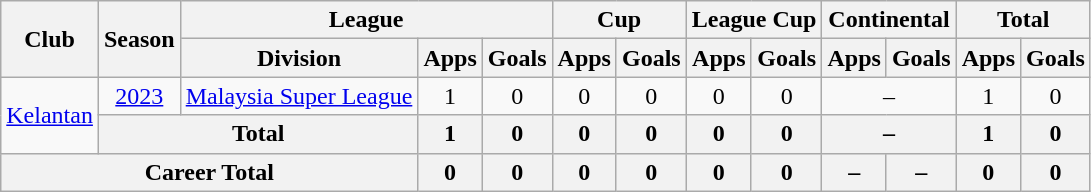<table class=wikitable style="text-align:center">
<tr>
<th rowspan=2>Club</th>
<th rowspan=2>Season</th>
<th colspan=3>League</th>
<th colspan=2>Cup</th>
<th colspan=2>League Cup</th>
<th colspan=2>Continental</th>
<th colspan=2>Total</th>
</tr>
<tr>
<th>Division</th>
<th>Apps</th>
<th>Goals</th>
<th>Apps</th>
<th>Goals</th>
<th>Apps</th>
<th>Goals</th>
<th>Apps</th>
<th>Goals</th>
<th>Apps</th>
<th>Goals</th>
</tr>
<tr>
<td rowspan="2"><a href='#'>Kelantan</a></td>
<td><a href='#'>2023</a></td>
<td><a href='#'>Malaysia Super League</a></td>
<td>1</td>
<td>0</td>
<td>0</td>
<td>0</td>
<td>0</td>
<td>0</td>
<td colspan=2>–</td>
<td>1</td>
<td>0</td>
</tr>
<tr>
<th colspan="2">Total</th>
<th>1</th>
<th>0</th>
<th>0</th>
<th>0</th>
<th>0</th>
<th>0</th>
<th colspan=2>–</th>
<th>1</th>
<th>0</th>
</tr>
<tr>
<th colspan="3">Career Total</th>
<th>0</th>
<th>0</th>
<th>0</th>
<th>0</th>
<th>0</th>
<th>0</th>
<th>–</th>
<th>–</th>
<th>0</th>
<th>0</th>
</tr>
</table>
